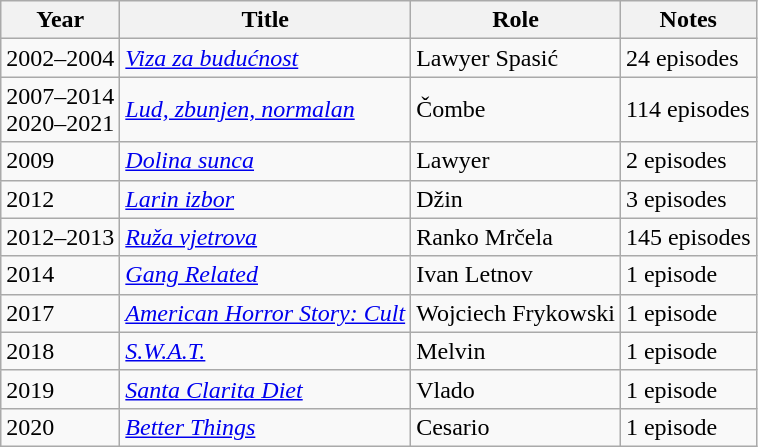<table class="wikitable sortable">
<tr>
<th>Year</th>
<th>Title</th>
<th>Role</th>
<th class="unsortable">Notes</th>
</tr>
<tr>
<td>2002–2004</td>
<td><em><a href='#'>Viza za budućnost</a></em></td>
<td>Lawyer Spasić</td>
<td>24 episodes</td>
</tr>
<tr>
<td>2007–2014 <br> 2020–2021</td>
<td><em><a href='#'>Lud, zbunjen, normalan</a></em></td>
<td>Čombe</td>
<td>114 episodes</td>
</tr>
<tr>
<td>2009</td>
<td><em><a href='#'>Dolina sunca</a></em></td>
<td>Lawyer</td>
<td>2 episodes</td>
</tr>
<tr>
<td>2012</td>
<td><em><a href='#'>Larin izbor</a></em></td>
<td>Džin</td>
<td>3 episodes</td>
</tr>
<tr>
<td>2012–2013</td>
<td><em><a href='#'>Ruža vjetrova</a></em></td>
<td>Ranko Mrčela</td>
<td>145 episodes</td>
</tr>
<tr>
<td>2014</td>
<td><em><a href='#'>Gang Related</a></em></td>
<td>Ivan Letnov</td>
<td>1 episode</td>
</tr>
<tr>
<td>2017</td>
<td><em><a href='#'>American Horror Story: Cult</a></em></td>
<td>Wojciech Frykowski</td>
<td>1 episode</td>
</tr>
<tr>
<td>2018</td>
<td><em><a href='#'>S.W.A.T.</a></em></td>
<td>Melvin</td>
<td>1 episode</td>
</tr>
<tr>
<td>2019</td>
<td><em><a href='#'>Santa Clarita Diet</a></em></td>
<td>Vlado</td>
<td>1 episode</td>
</tr>
<tr>
<td>2020</td>
<td><em><a href='#'>Better Things</a></em></td>
<td>Cesario</td>
<td>1 episode</td>
</tr>
</table>
